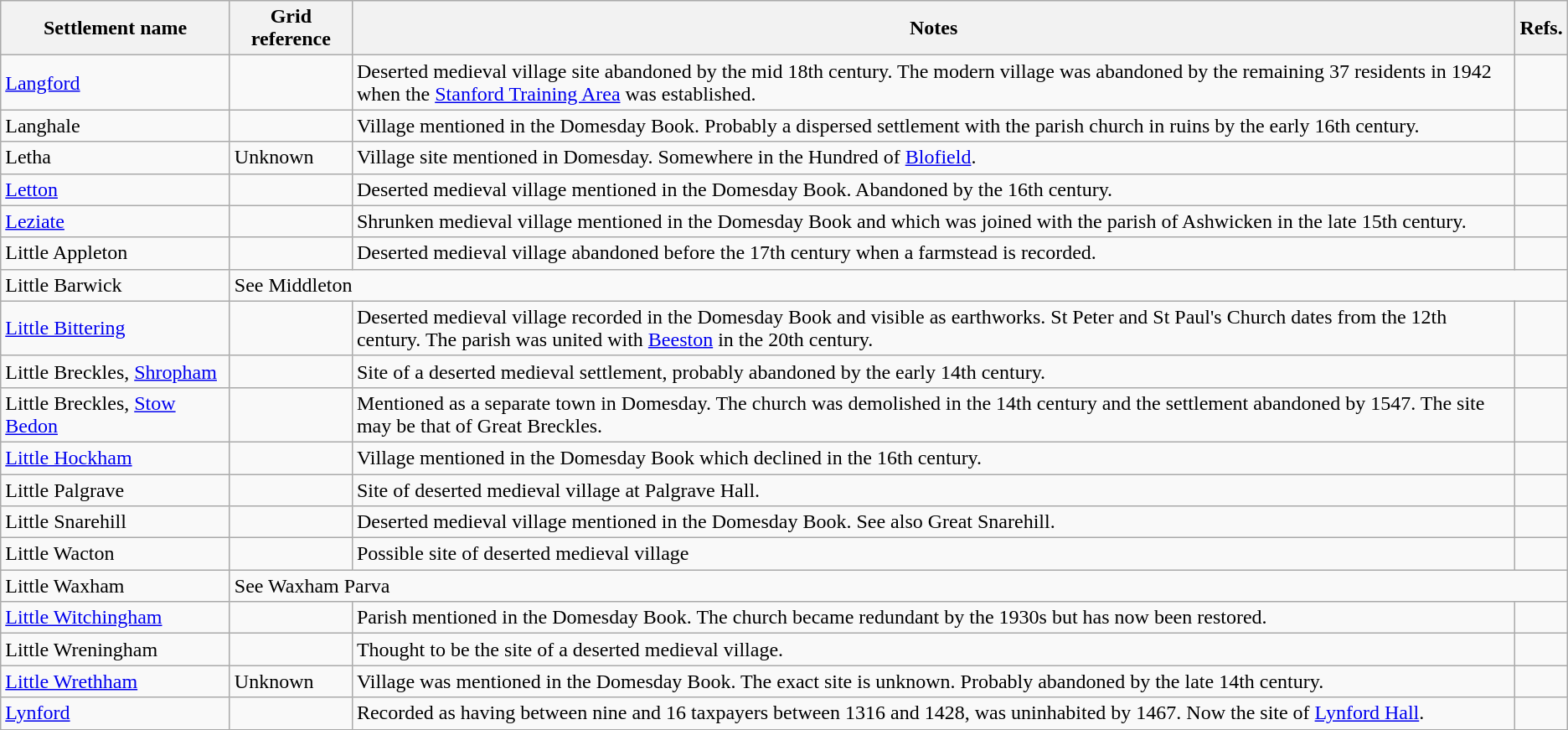<table class="wikitable">
<tr>
<th width=175>Settlement name</th>
<th width=90>Grid reference</th>
<th>Notes</th>
<th>Refs.</th>
</tr>
<tr>
<td><a href='#'>Langford</a></td>
<td></td>
<td>Deserted medieval village site abandoned by the mid 18th century. The modern village was abandoned by the remaining 37 residents in 1942 when the <a href='#'>Stanford Training Area</a> was established.</td>
<td></td>
</tr>
<tr>
<td>Langhale</td>
<td></td>
<td>Village mentioned in the Domesday Book. Probably a dispersed settlement with the parish church in ruins by the early 16th century.</td>
<td></td>
</tr>
<tr>
<td>Letha</td>
<td>Unknown</td>
<td>Village site mentioned in Domesday. Somewhere in the Hundred of <a href='#'>Blofield</a>.</td>
<td></td>
</tr>
<tr>
<td><a href='#'>Letton</a></td>
<td></td>
<td>Deserted medieval village mentioned in the Domesday Book. Abandoned by the 16th century.</td>
<td></td>
</tr>
<tr>
<td><a href='#'>Leziate</a></td>
<td></td>
<td>Shrunken medieval village mentioned in the Domesday Book and which was joined with the parish of Ashwicken in the late 15th century.</td>
<td></td>
</tr>
<tr>
<td>Little Appleton</td>
<td></td>
<td>Deserted medieval village abandoned before the 17th century when a farmstead is recorded.</td>
<td></td>
</tr>
<tr>
<td>Little Barwick</td>
<td colspan="3">See Middleton</td>
</tr>
<tr>
<td><a href='#'>Little Bittering</a></td>
<td></td>
<td>Deserted medieval village recorded in the Domesday Book and visible as earthworks. St Peter and St Paul's Church dates from the 12th century. The parish was united with <a href='#'>Beeston</a> in the 20th century.</td>
<td></td>
</tr>
<tr>
<td>Little Breckles, <a href='#'>Shropham</a></td>
<td></td>
<td>Site of a deserted medieval settlement, probably abandoned by the early 14th century.</td>
<td></td>
</tr>
<tr>
<td>Little Breckles, <a href='#'>Stow Bedon</a></td>
<td></td>
<td>Mentioned as a separate town in Domesday. The church was demolished in the 14th century and the settlement abandoned by 1547. The site may be that of Great Breckles.</td>
<td></td>
</tr>
<tr>
<td><a href='#'>Little Hockham</a></td>
<td></td>
<td>Village mentioned in the Domesday Book which declined in the 16th century.</td>
<td></td>
</tr>
<tr>
<td>Little Palgrave</td>
<td></td>
<td>Site of deserted medieval village at Palgrave Hall.</td>
<td></td>
</tr>
<tr>
<td>Little Snarehill</td>
<td></td>
<td>Deserted medieval village mentioned in the Domesday Book. See also Great Snarehill.</td>
<td></td>
</tr>
<tr>
<td>Little Wacton</td>
<td></td>
<td>Possible site of deserted medieval village</td>
<td></td>
</tr>
<tr>
<td>Little Waxham</td>
<td colspan="3">See Waxham Parva</td>
</tr>
<tr>
<td><a href='#'>Little Witchingham</a></td>
<td></td>
<td>Parish mentioned in the Domesday Book. The church became redundant by the 1930s but has now been restored.</td>
<td></td>
</tr>
<tr>
<td>Little Wreningham</td>
<td></td>
<td>Thought to be the site of a deserted medieval village.</td>
<td></td>
</tr>
<tr>
<td><a href='#'>Little Wrethham</a></td>
<td>Unknown</td>
<td>Village was mentioned in the Domesday Book. The exact site is unknown. Probably abandoned by the late 14th century.</td>
<td></td>
</tr>
<tr>
<td><a href='#'>Lynford</a></td>
<td></td>
<td>Recorded as having between nine and 16 taxpayers between 1316 and 1428, was uninhabited by 1467. Now the site of <a href='#'>Lynford Hall</a>.</td>
<td></td>
</tr>
</table>
